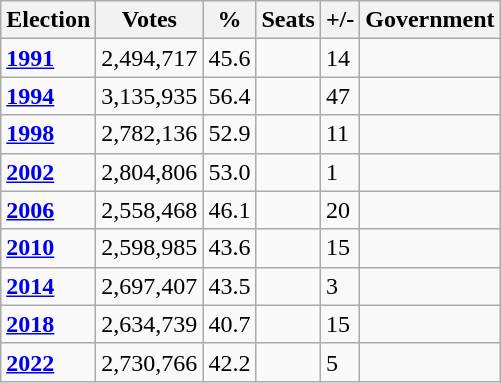<table class=wikitable>
<tr>
<th>Election</th>
<th>Votes</th>
<th>%</th>
<th>Seats</th>
<th>+/-</th>
<th>Government</th>
</tr>
<tr>
<td><strong><a href='#'>1991</a></strong></td>
<td>2,494,717</td>
<td>45.6</td>
<td></td>
<td> 14</td>
<td></td>
</tr>
<tr>
<td><strong><a href='#'>1994</a></strong></td>
<td>3,135,935</td>
<td>56.4</td>
<td></td>
<td> 47</td>
<td></td>
</tr>
<tr>
<td><strong><a href='#'>1998</a></strong></td>
<td>2,782,136</td>
<td>52.9</td>
<td></td>
<td> 11</td>
<td></td>
</tr>
<tr>
<td><strong><a href='#'>2002</a></strong></td>
<td>2,804,806</td>
<td>53.0</td>
<td></td>
<td> 1</td>
<td></td>
</tr>
<tr>
<td><strong><a href='#'>2006</a></strong></td>
<td>2,558,468</td>
<td>46.1</td>
<td></td>
<td> 20</td>
<td></td>
</tr>
<tr>
<td><strong><a href='#'>2010</a></strong></td>
<td>2,598,985</td>
<td>43.6</td>
<td></td>
<td> 15</td>
<td></td>
</tr>
<tr>
<td><strong><a href='#'>2014</a></strong></td>
<td>2,697,407</td>
<td>43.5</td>
<td></td>
<td> 3</td>
<td></td>
</tr>
<tr>
<td><strong><a href='#'>2018</a></strong></td>
<td>2,634,739</td>
<td>40.7</td>
<td></td>
<td> 15</td>
<td></td>
</tr>
<tr>
<td><strong><a href='#'>2022</a></strong></td>
<td>2,730,766</td>
<td>42.2</td>
<td></td>
<td> 5</td>
<td></td>
</tr>
</table>
